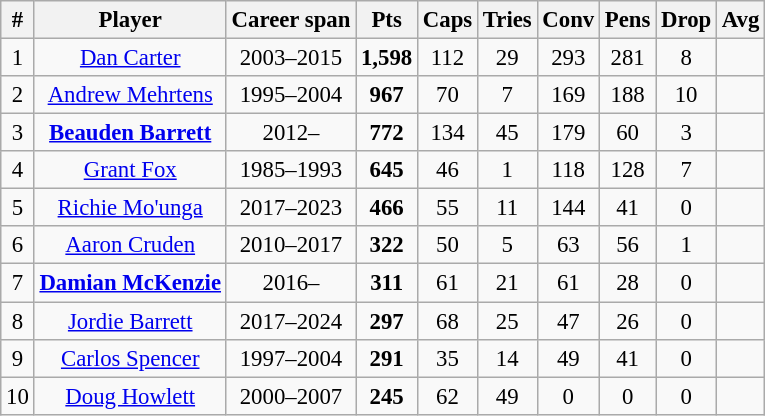<table class="wikitable sortable" style="font-size:95%; text-align:center;">
<tr>
<th>#</th>
<th>Player</th>
<th>Career span</th>
<th>Pts</th>
<th>Caps</th>
<th>Tries</th>
<th>Conv</th>
<th>Pens</th>
<th>Drop</th>
<th>Avg</th>
</tr>
<tr>
<td>1</td>
<td><a href='#'>Dan Carter</a></td>
<td>2003–2015</td>
<td><strong>1,598</strong></td>
<td>112</td>
<td>29</td>
<td>293</td>
<td>281</td>
<td>8</td>
<td></td>
</tr>
<tr>
<td>2</td>
<td><a href='#'>Andrew Mehrtens</a></td>
<td>1995–2004</td>
<td><strong>967</strong></td>
<td>70</td>
<td>7</td>
<td>169</td>
<td>188</td>
<td>10</td>
<td></td>
</tr>
<tr>
<td>3</td>
<td><strong><a href='#'>Beauden Barrett</a></strong></td>
<td>2012–</td>
<td><strong>772</strong></td>
<td>134</td>
<td>45</td>
<td>179</td>
<td>60</td>
<td>3</td>
<td></td>
</tr>
<tr>
<td>4</td>
<td><a href='#'>Grant Fox</a></td>
<td>1985–1993</td>
<td><strong>645</strong></td>
<td>46</td>
<td>1</td>
<td>118</td>
<td>128</td>
<td>7</td>
<td></td>
</tr>
<tr>
<td>5</td>
<td><a href='#'>Richie Mo'unga</a></td>
<td>2017–2023</td>
<td><strong>466</strong></td>
<td>55</td>
<td>11</td>
<td>144</td>
<td>41</td>
<td>0</td>
<td></td>
</tr>
<tr>
<td>6</td>
<td><a href='#'>Aaron Cruden</a></td>
<td>2010–2017</td>
<td><strong>322</strong></td>
<td>50</td>
<td>5</td>
<td>63</td>
<td>56</td>
<td>1</td>
<td></td>
</tr>
<tr>
<td>7</td>
<td><strong><a href='#'>Damian McKenzie</a></strong></td>
<td>2016–</td>
<td><strong>311</strong></td>
<td>61</td>
<td>21</td>
<td>61</td>
<td>28</td>
<td>0</td>
<td></td>
</tr>
<tr>
<td>8</td>
<td><a href='#'>Jordie Barrett</a></td>
<td>2017–2024</td>
<td><strong>297</strong></td>
<td>68</td>
<td>25</td>
<td>47</td>
<td>26</td>
<td>0</td>
<td></td>
</tr>
<tr>
<td>9</td>
<td><a href='#'>Carlos Spencer</a></td>
<td>1997–2004</td>
<td><strong>291</strong></td>
<td>35</td>
<td>14</td>
<td>49</td>
<td>41</td>
<td>0</td>
<td></td>
</tr>
<tr>
<td>10</td>
<td><a href='#'>Doug Howlett</a></td>
<td>2000–2007</td>
<td><strong>245</strong></td>
<td>62</td>
<td>49</td>
<td>0</td>
<td>0</td>
<td>0</td>
<td></td>
</tr>
</table>
